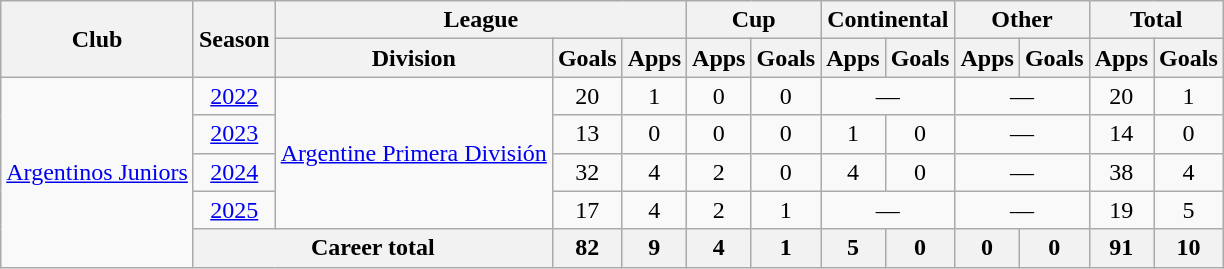<table class="wikitable" style="text-align:center">
<tr>
<th rowspan="2">Club</th>
<th rowspan="2">Season</th>
<th colspan="3">League</th>
<th colspan="2">Cup</th>
<th colspan="2">Continental</th>
<th colspan="2">Other</th>
<th colspan="2">Total</th>
</tr>
<tr>
<th>Division</th>
<th>Goals</th>
<th>Apps</th>
<th>Apps</th>
<th>Goals</th>
<th>Apps</th>
<th>Goals</th>
<th>Apps</th>
<th>Goals</th>
<th>Apps</th>
<th>Goals</th>
</tr>
<tr>
<td rowspan="5"><a href='#'>Argentinos Juniors</a></td>
<td><a href='#'>2022</a></td>
<td rowspan="4"><a href='#'>Argentine Primera División</a></td>
<td>20</td>
<td>1</td>
<td>0</td>
<td>0</td>
<td colspan="2">—</td>
<td colspan="2">—</td>
<td>20</td>
<td>1</td>
</tr>
<tr>
<td><a href='#'>2023</a></td>
<td>13</td>
<td>0</td>
<td>0</td>
<td>0</td>
<td>1</td>
<td>0</td>
<td colspan="2">—</td>
<td>14</td>
<td>0</td>
</tr>
<tr>
<td><a href='#'>2024</a></td>
<td>32</td>
<td>4</td>
<td>2</td>
<td>0</td>
<td>4</td>
<td>0</td>
<td colspan="2">—</td>
<td>38</td>
<td>4</td>
</tr>
<tr>
<td><a href='#'>2025</a></td>
<td>17</td>
<td>4</td>
<td>2</td>
<td>1</td>
<td colspan="2">—</td>
<td colspan="2">—</td>
<td>19</td>
<td>5</td>
</tr>
<tr>
<th colspan="2">Career total</th>
<th>82</th>
<th>9</th>
<th>4</th>
<th>1</th>
<th>5</th>
<th>0</th>
<th>0</th>
<th>0</th>
<th>91</th>
<th>10</th>
</tr>
</table>
